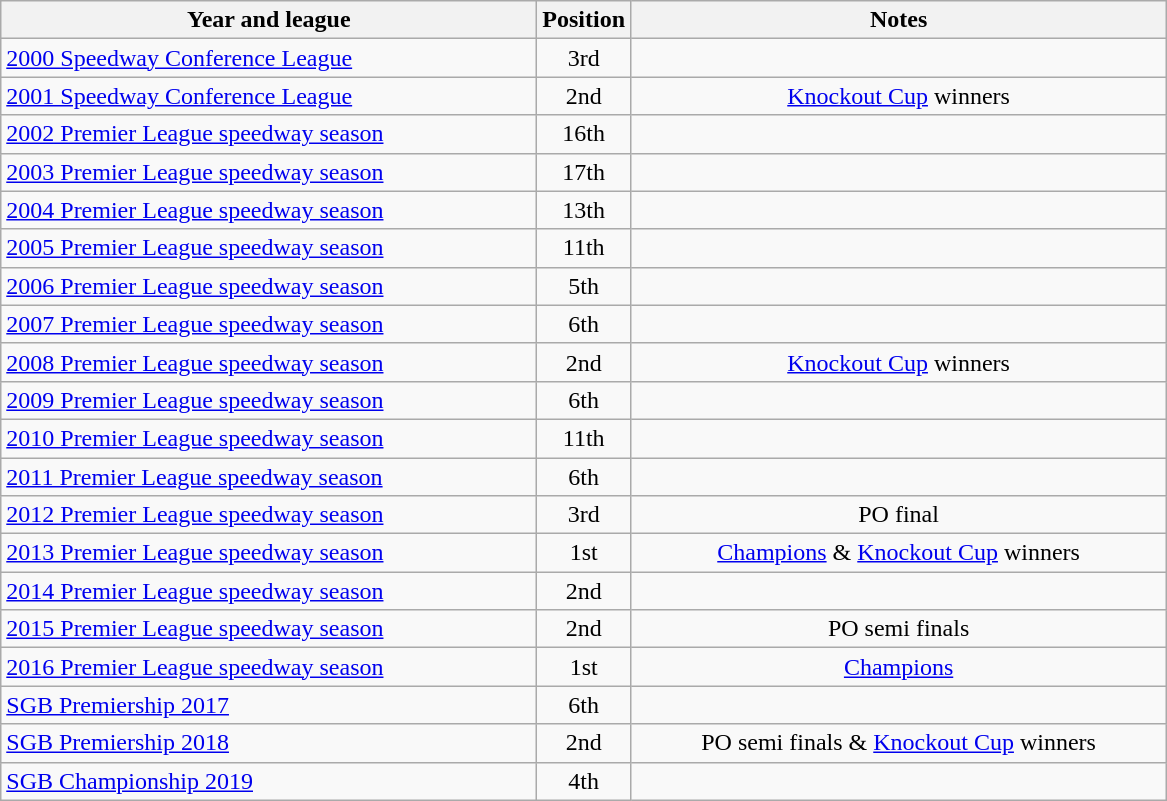<table class="wikitable">
<tr>
<th width=350>Year and league</th>
<th width=50>Position</th>
<th width=350>Notes</th>
</tr>
<tr align=center>
<td align="left"><a href='#'>2000 Speedway Conference League</a></td>
<td>3rd</td>
<td></td>
</tr>
<tr align=center>
<td align="left"><a href='#'>2001 Speedway Conference League</a></td>
<td>2nd</td>
<td><a href='#'>Knockout Cup</a> winners</td>
</tr>
<tr align=center>
<td align="left"><a href='#'>2002 Premier League speedway season</a></td>
<td>16th</td>
<td></td>
</tr>
<tr align=center>
<td align="left"><a href='#'>2003 Premier League speedway season</a></td>
<td>17th</td>
<td></td>
</tr>
<tr align=center>
<td align="left"><a href='#'>2004 Premier League speedway season</a></td>
<td>13th</td>
<td></td>
</tr>
<tr align=center>
<td align="left"><a href='#'>2005 Premier League speedway season</a></td>
<td>11th</td>
<td></td>
</tr>
<tr align=center>
<td align="left"><a href='#'>2006 Premier League speedway season</a></td>
<td>5th</td>
<td></td>
</tr>
<tr align=center>
<td align="left"><a href='#'>2007 Premier League speedway season</a></td>
<td>6th</td>
<td></td>
</tr>
<tr align=center>
<td align="left"><a href='#'>2008 Premier League speedway season</a></td>
<td>2nd</td>
<td><a href='#'>Knockout Cup</a> winners</td>
</tr>
<tr align=center>
<td align="left"><a href='#'>2009 Premier League speedway season</a></td>
<td>6th</td>
<td></td>
</tr>
<tr align=center>
<td align="left"><a href='#'>2010 Premier League speedway season</a></td>
<td>11th</td>
<td></td>
</tr>
<tr align=center>
<td align="left"><a href='#'>2011 Premier League speedway season</a></td>
<td>6th</td>
<td></td>
</tr>
<tr align=center>
<td align="left"><a href='#'>2012 Premier League speedway season</a></td>
<td>3rd</td>
<td>PO final</td>
</tr>
<tr align=center>
<td align="left"><a href='#'>2013 Premier League speedway season</a></td>
<td>1st</td>
<td><a href='#'>Champions</a> & <a href='#'>Knockout Cup</a> winners</td>
</tr>
<tr align=center>
<td align="left"><a href='#'>2014 Premier League speedway season</a></td>
<td>2nd</td>
<td></td>
</tr>
<tr align=center>
<td align="left"><a href='#'>2015 Premier League speedway season</a></td>
<td>2nd</td>
<td>PO semi finals</td>
</tr>
<tr align=center>
<td align="left"><a href='#'>2016 Premier League speedway season</a></td>
<td>1st</td>
<td><a href='#'>Champions</a></td>
</tr>
<tr align=center>
<td align="left"><a href='#'>SGB Premiership 2017</a></td>
<td>6th</td>
<td></td>
</tr>
<tr align=center>
<td align="left"><a href='#'>SGB Premiership 2018</a></td>
<td>2nd</td>
<td>PO semi finals & <a href='#'>Knockout Cup</a> winners</td>
</tr>
<tr align=center>
<td align="left"><a href='#'>SGB Championship 2019</a></td>
<td>4th</td>
<td></td>
</tr>
</table>
